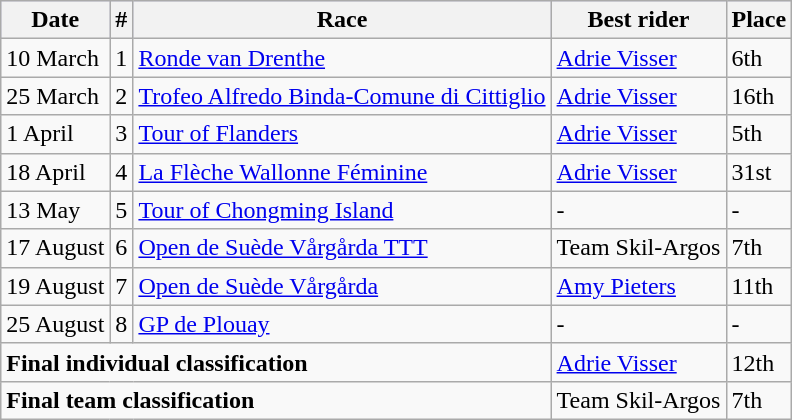<table class="wikitable">
<tr style="background:#ccccff;">
<th>Date</th>
<th>#</th>
<th>Race</th>
<th>Best rider</th>
<th>Place</th>
</tr>
<tr>
<td>10 March</td>
<td>1</td>
<td><a href='#'>Ronde van Drenthe</a></td>
<td> <a href='#'>Adrie Visser</a></td>
<td>6th</td>
</tr>
<tr>
<td>25 March</td>
<td>2</td>
<td><a href='#'>Trofeo Alfredo Binda-Comune di Cittiglio</a></td>
<td> <a href='#'>Adrie Visser</a></td>
<td>16th</td>
</tr>
<tr>
<td>1 April</td>
<td>3</td>
<td><a href='#'>Tour of Flanders</a></td>
<td> <a href='#'>Adrie Visser</a></td>
<td>5th</td>
</tr>
<tr>
<td>18 April</td>
<td>4</td>
<td><a href='#'>La Flèche Wallonne Féminine</a></td>
<td> <a href='#'>Adrie Visser</a></td>
<td>31st</td>
</tr>
<tr>
<td>13 May</td>
<td>5</td>
<td><a href='#'>Tour of Chongming Island</a></td>
<td>-</td>
<td>-</td>
</tr>
<tr>
<td>17 August</td>
<td>6</td>
<td><a href='#'>Open de Suède Vårgårda TTT</a></td>
<td>Team Skil-Argos</td>
<td>7th</td>
</tr>
<tr>
<td>19 August</td>
<td>7</td>
<td><a href='#'>Open de Suède Vårgårda</a></td>
<td> <a href='#'>Amy Pieters</a></td>
<td>11th</td>
</tr>
<tr>
<td>25 August</td>
<td>8</td>
<td><a href='#'>GP de Plouay</a></td>
<td>-</td>
<td>-</td>
</tr>
<tr>
<td colspan=3><strong>Final individual classification</strong></td>
<td> <a href='#'>Adrie Visser</a></td>
<td>12th</td>
</tr>
<tr>
<td colspan=3><strong>Final team classification</strong></td>
<td>Team Skil-Argos</td>
<td>7th</td>
</tr>
</table>
